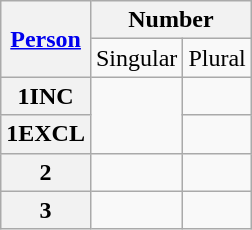<table class="wikitable" >
<tr>
<th rowspan=2 align=center><a href='#'>Person</a></th>
<th colspan=2 align=center>Number</th>
</tr>
<tr>
<td align=center>Singular</td>
<td align=center>Plural</td>
</tr>
<tr>
<th>1INC</th>
<td rowspan=2 align=center></td>
<td align=center></td>
</tr>
<tr>
<th>1EXCL</th>
<td align=center></td>
</tr>
<tr>
<th>2</th>
<td align=center></td>
<td align=center></td>
</tr>
<tr>
<th>3</th>
<td align=center></td>
<td align=center></td>
</tr>
</table>
